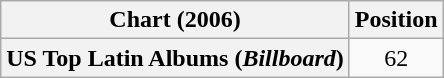<table class="wikitable plainrowheaders" style="text-align:center">
<tr>
<th scope="col">Chart (2006)</th>
<th scope="col">Position</th>
</tr>
<tr>
<th scope="row">US Top Latin Albums (<em>Billboard</em>)</th>
<td>62</td>
</tr>
</table>
